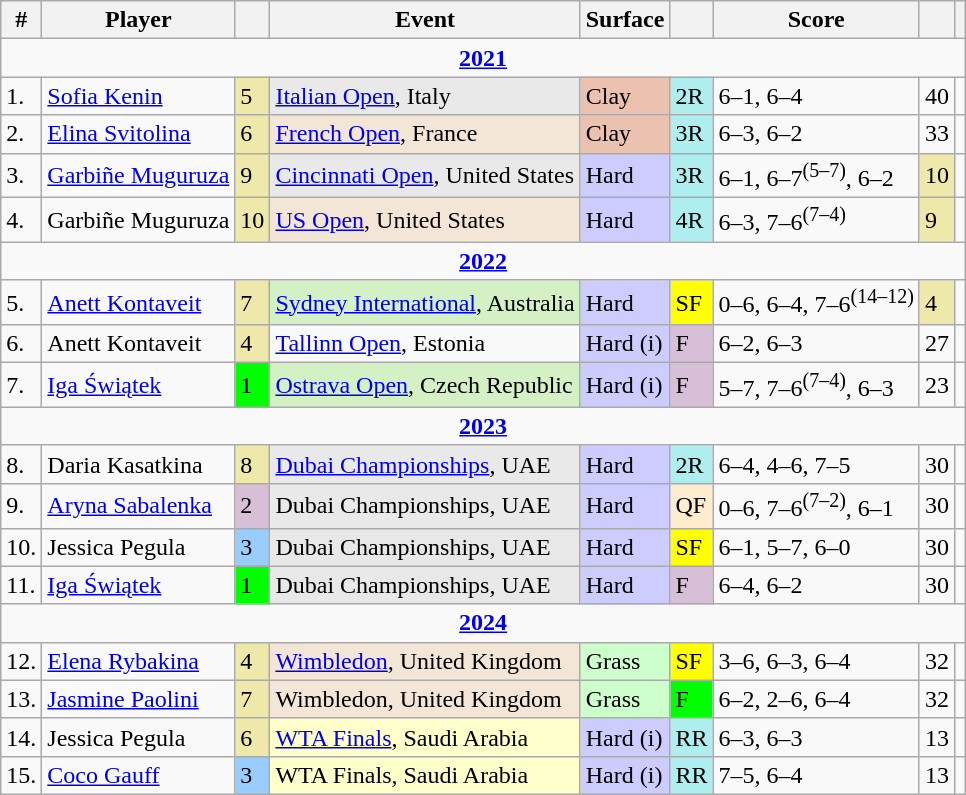<table class="wikitable sortable">
<tr>
<th class=unsortable>#</th>
<th>Player</th>
<th></th>
<th>Event</th>
<th>Surface</th>
<th class=unsortable></th>
<th class=unsortable>Score</th>
<th class=unsortable></th>
<th class=unsortable></th>
</tr>
<tr>
<td colspan="9" align="center"><strong><a href='#'>2021</a></strong></td>
</tr>
<tr>
<td>1.</td>
<td> <a href='#'>Sofia Kenin</a></td>
<td bgcolor="eee8aa">5</td>
<td bgcolor="e9e9e9"><a href='#'>Italian Open</a>, Italy</td>
<td bgcolor="ebc2af">Clay</td>
<td style="background:#afeeee">2R</td>
<td>6–1, 6–4</td>
<td>40</td>
<td></td>
</tr>
<tr>
<td>2.</td>
<td> <a href='#'>Elina Svitolina</a></td>
<td bgcolor="eee8aa">6</td>
<td bgcolor="f3e6d7"><a href='#'>French Open</a>, France</td>
<td bgcolor="ebc2af">Clay</td>
<td bgcolor="afeeee">3R</td>
<td>6–3, 6–2</td>
<td>33</td>
<td></td>
</tr>
<tr>
<td>3.</td>
<td> <a href='#'>Garbiñe Muguruza</a></td>
<td bgcolor="eee8aa">9</td>
<td bgcolor="e9e9e9"><a href='#'>Cincinnati Open</a>, United States</td>
<td bgcolor="ccccff">Hard</td>
<td bgcolor="afeeee">3R</td>
<td>6–1, 6–7<sup>(5–7)</sup>, 6–2</td>
<td bgcolor="eee8aa">10</td>
<td></td>
</tr>
<tr>
<td>4.</td>
<td> Garbiñe Muguruza</td>
<td bgcolor="eee8aa">10</td>
<td bgcolor="f3e6d7"><a href='#'>US Open</a>, United States</td>
<td bgcolor="ccccff">Hard</td>
<td bgcolor="afeeee">4R</td>
<td>6–3, 7–6<sup>(7–4)</sup></td>
<td bgcolor="eee8aa">9</td>
<td></td>
</tr>
<tr>
<td colspan="9" align="center"><strong><a href='#'>2022</a></strong></td>
</tr>
<tr>
<td>5.</td>
<td> <a href='#'>Anett Kontaveit</a></td>
<td bgcolor="eee8aa">7</td>
<td bgcolor="d4f1c5"><a href='#'>Sydney International</a>, Australia</td>
<td bgcolor="#ccf">Hard</td>
<td bgcolor="yellow">SF</td>
<td>0–6, 6–4, 7–6<sup>(14–12)</sup></td>
<td bgcolor="eee8aa">4</td>
<td></td>
</tr>
<tr>
<td>6.</td>
<td> Anett Kontaveit</td>
<td bgcolor="eee8AA">4</td>
<td><a href='#'>Tallinn Open</a>, Estonia</td>
<td bgcolor="ccccff">Hard (i)</td>
<td bgcolor="thistle">F</td>
<td>6–2, 6–3</td>
<td>27</td>
<td></td>
</tr>
<tr>
<td>7.</td>
<td> <a href='#'>Iga Świątek</a></td>
<td bgcolor="lime">1</td>
<td bgcolor="d4f1c5"><a href='#'>Ostrava Open</a>, Czech Republic</td>
<td bgcolor="ccccff">Hard (i)</td>
<td bgcolor="thistle">F</td>
<td>5–7, 7–6<sup>(7–4)</sup>, 6–3</td>
<td>23</td>
<td></td>
</tr>
<tr>
<td colspan="9" align="center"><strong><a href='#'>2023</a></strong></td>
</tr>
<tr>
<td>8.</td>
<td> Daria Kasatkina</td>
<td bgcolor="eee8aa">8</td>
<td bgcolor="e9e9e9"><a href='#'>Dubai Championships</a>, UAE</td>
<td bgcolor="ccccff">Hard</td>
<td style="background:#afeeee">2R</td>
<td>6–4, 4–6, 7–5</td>
<td>30</td>
<td></td>
</tr>
<tr>
<td>9.</td>
<td> <a href='#'>Aryna Sabalenka</a></td>
<td style="background:thistle">2</td>
<td bgcolor="e9e9e9">Dubai Championships, UAE</td>
<td bgcolor="ccccff">Hard</td>
<td bgcolor="ffebcd">QF</td>
<td>0–6, 7–6<sup>(7–2)</sup>, 6–1</td>
<td>30</td>
<td></td>
</tr>
<tr>
<td>10.</td>
<td> Jessica Pegula</td>
<td bgcolor="99ccff">3</td>
<td bgcolor="e8e8e8">Dubai Championships, UAE</td>
<td bgcolor="ccccff">Hard</td>
<td bgcolor="yellow">SF</td>
<td>6–1, 5–7, 6–0</td>
<td>30</td>
<td></td>
</tr>
<tr>
<td>11.</td>
<td> <a href='#'>Iga Świątek</a></td>
<td bgcolor="lime">1</td>
<td bgcolor="e8e8e8">Dubai Championships, UAE</td>
<td bgcolor="ccccff">Hard</td>
<td bgcolor="thistle">F</td>
<td>6–4, 6–2</td>
<td>30</td>
<td></td>
</tr>
<tr>
<td colspan="9" align="center"><strong><a href='#'>2024</a></strong></td>
</tr>
<tr>
<td>12.</td>
<td> <a href='#'>Elena Rybakina</a></td>
<td bgcolor=eee8aa>4</td>
<td bgcolor=f3e6d7><a href='#'>Wimbledon</a>, United Kingdom</td>
<td bgcolor=ccffcc>Grass</td>
<td bgcolor=yellow>SF</td>
<td>3–6, 6–3, 6–4</td>
<td>32</td>
<td></td>
</tr>
<tr>
<td>13.</td>
<td> <a href='#'>Jasmine Paolini</a></td>
<td bgcolor=eee8aa>7</td>
<td bgcolor=f3e6d7>Wimbledon, United Kingdom</td>
<td bgcolor=ccffcc>Grass</td>
<td bgcolor=lime>F</td>
<td>6–2, 2–6, 6–4</td>
<td>32</td>
<td></td>
</tr>
<tr>
<td>14.</td>
<td> Jessica Pegula</td>
<td style=background:#eee8aa>6</td>
<td style=background:#ffffcc><a href='#'>WTA Finals</a>, Saudi Arabia</td>
<td style=background:#ccccff>Hard (i)</td>
<td style=background:#afeeee>RR</td>
<td>6–3, 6–3</td>
<td>13</td>
<td></td>
</tr>
<tr>
<td>15.</td>
<td> <a href='#'>Coco Gauff</a></td>
<td style=background:#99ccff>3</td>
<td style=background:#ffffcc>WTA Finals, Saudi Arabia</td>
<td style=background:#ccccff>Hard (i)</td>
<td style=background:#afeeee>RR</td>
<td>7–5, 6–4</td>
<td>13</td>
<td></td>
</tr>
</table>
